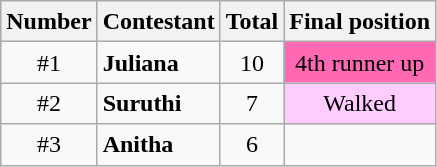<table class="wikitable" style="text-align:center; line-height:20px; width:auto;">
<tr>
<th scope="col">Number</th>
<th scope="col">Contestant</th>
<th scope="col">Total</th>
<th scope="col">Final position</th>
</tr>
<tr>
<td>#1</td>
<td style="text-align:left"><strong>Juliana</strong></td>
<td>10</td>
<td style="background:#FF69B4;">4th runner up</td>
</tr>
<tr>
<td>#2</td>
<td style="text-align:left"><strong>Suruthi</strong></td>
<td>7</td>
<td style="background:#fcf;">Walked</td>
</tr>
<tr>
<td>#3</td>
<td style="text-align:left"><strong>Anitha</strong></td>
<td>6</td>
<td></td>
</tr>
</table>
